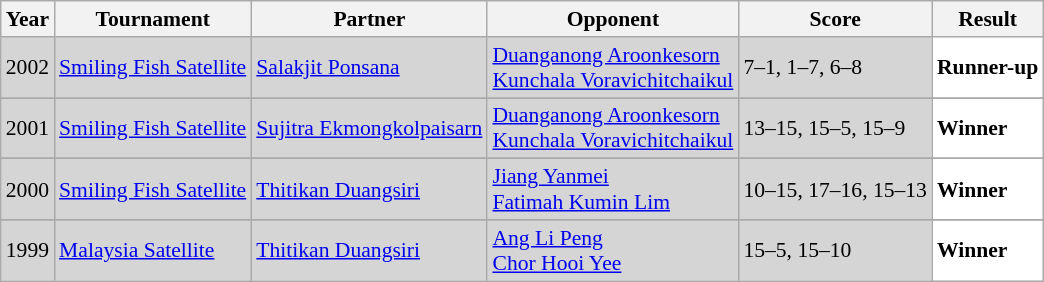<table class="sortable wikitable" style="font-size: 90%;">
<tr>
<th>Year</th>
<th>Tournament</th>
<th>Partner</th>
<th>Opponent</th>
<th>Score</th>
<th>Result</th>
</tr>
<tr style="background:#D5D5D5">
<td align="center">2002</td>
<td align="left"><a href='#'>Smiling Fish Satellite</a></td>
<td align="left"> <a href='#'>Salakjit Ponsana</a></td>
<td align="left"> <a href='#'>Duanganong Aroonkesorn</a> <br>  <a href='#'>Kunchala Voravichitchaikul</a></td>
<td align="left">7–1, 1–7, 6–8</td>
<td style="text-align:left; background:white"> <strong>Runner-up</strong></td>
</tr>
<tr>
</tr>
<tr style="background:#D5D5D5">
<td align="center">2001</td>
<td align="left"><a href='#'>Smiling Fish Satellite</a></td>
<td align="left"> <a href='#'>Sujitra Ekmongkolpaisarn</a></td>
<td align="left"> <a href='#'>Duanganong Aroonkesorn</a> <br>  <a href='#'>Kunchala Voravichitchaikul</a></td>
<td align="left">13–15, 15–5, 15–9</td>
<td style="text-align:left; background:white"> <strong>Winner</strong></td>
</tr>
<tr>
</tr>
<tr style="background:#D5D5D5">
<td align="center">2000</td>
<td align="left"><a href='#'>Smiling Fish Satellite</a></td>
<td align="left"> <a href='#'>Thitikan Duangsiri</a></td>
<td align="left"> <a href='#'>Jiang Yanmei</a> <br>  <a href='#'>Fatimah Kumin Lim</a></td>
<td align="left">10–15, 17–16, 15–13</td>
<td style="text-align:left; background:white"> <strong>Winner</strong></td>
</tr>
<tr>
</tr>
<tr style="background:#D5D5D5">
<td align="center">1999</td>
<td align="left"><a href='#'>Malaysia Satellite</a></td>
<td align="left"> <a href='#'>Thitikan Duangsiri</a></td>
<td align="left"> <a href='#'>Ang Li Peng</a> <br>  <a href='#'>Chor Hooi Yee</a></td>
<td align="left">15–5, 15–10</td>
<td style="text-align:left; background:white"> <strong>Winner</strong></td>
</tr>
</table>
